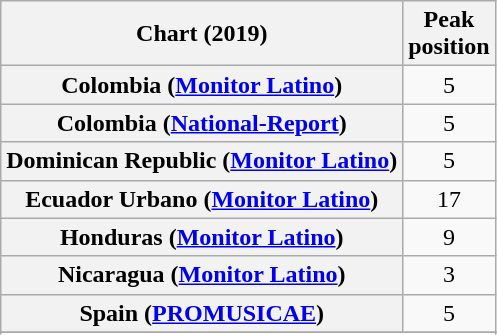<table class="wikitable sortable plainrowheaders" style="text-align:center">
<tr>
<th scope="col">Chart (2019)</th>
<th scope="col">Peak<br>position</th>
</tr>
<tr>
<th scope="row">Colombia (<a href='#'>Monitor Latino</a>)</th>
<td>5</td>
</tr>
<tr>
<th scope="row">Colombia (<a href='#'>National-Report</a>)</th>
<td>5</td>
</tr>
<tr>
<th scope="row">Dominican Republic (<a href='#'>Monitor Latino</a>)</th>
<td>5</td>
</tr>
<tr>
<th scope="row">Ecuador Urbano (<a href='#'>Monitor Latino</a>)</th>
<td>17</td>
</tr>
<tr>
<th scope="row">Honduras (<a href='#'>Monitor Latino</a>)</th>
<td>9</td>
</tr>
<tr>
<th scope="row">Nicaragua (<a href='#'>Monitor Latino</a>)</th>
<td>3</td>
</tr>
<tr>
<th scope="row">Spain (<a href='#'>PROMUSICAE</a>)</th>
<td>5</td>
</tr>
<tr>
</tr>
<tr>
</tr>
</table>
